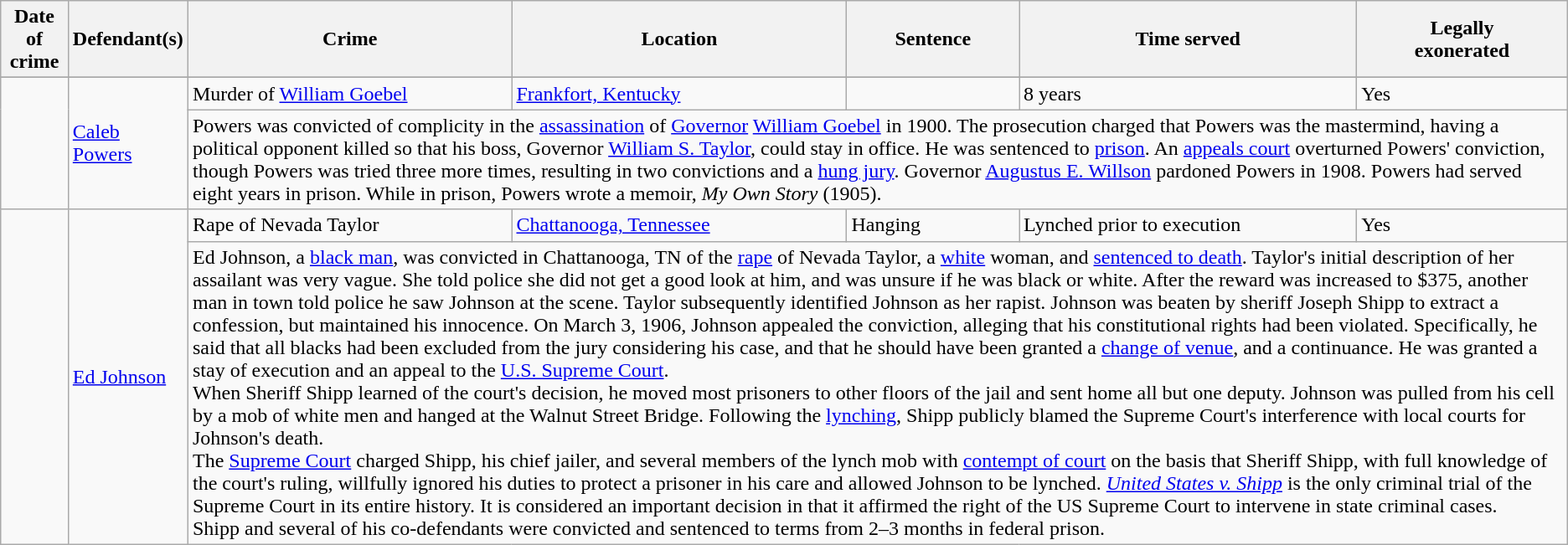<table class="wikitable sortable">
<tr>
<th>Date of crime</th>
<th>Defendant(s)</th>
<th>Crime</th>
<th>Location</th>
<th>Sentence</th>
<th>Time served</th>
<th>Legally<br>exonerated</th>
</tr>
<tr>
</tr>
<tr ->
<td rowspan="2"></td>
<td rowspan="2"><a href='#'>Caleb Powers</a></td>
<td>Murder of <a href='#'>William Goebel</a></td>
<td><a href='#'>Frankfort, Kentucky</a></td>
<td></td>
<td>8 years</td>
<td>Yes</td>
</tr>
<tr>
<td colspan=5>Powers was convicted of complicity in the <a href='#'>assassination</a> of <a href='#'>Governor</a> <a href='#'>William Goebel</a> in 1900. The prosecution charged that Powers was the mastermind, having a political opponent killed so that his boss, Governor <a href='#'>William S. Taylor</a>, could stay in office. He was sentenced to <a href='#'>prison</a>. An <a href='#'>appeals court</a> overturned Powers' conviction, though Powers was tried three more times, resulting in two convictions and a <a href='#'>hung jury</a>. Governor <a href='#'>Augustus E. Willson</a> pardoned Powers in 1908. Powers had served eight years in prison. While in prison, Powers wrote a memoir, <em>My Own Story</em> (1905).</td>
</tr>
<tr ->
<td rowspan="2"></td>
<td rowspan="2"><a href='#'>Ed Johnson</a></td>
<td>Rape of Nevada Taylor</td>
<td><a href='#'>Chattanooga, Tennessee</a></td>
<td>Hanging</td>
<td>Lynched prior to execution</td>
<td>Yes</td>
</tr>
<tr>
<td colspan=5>Ed Johnson, a <a href='#'>black man</a>, was convicted in Chattanooga, TN of the <a href='#'>rape</a> of Nevada Taylor, a <a href='#'>white</a> woman, and <a href='#'>sentenced to death</a>. Taylor's initial description of her assailant was very vague. She told police she did not get a good look at him, and was unsure if he was black or white. After the reward was increased to $375, another man in town told police he saw Johnson at the scene. Taylor subsequently identified Johnson as her rapist. Johnson was beaten by sheriff Joseph Shipp to extract a confession, but maintained his innocence. On March 3, 1906, Johnson appealed the conviction, alleging that his constitutional rights had been violated. Specifically, he said that all blacks had been excluded from the jury considering his case, and that he should have been granted a <a href='#'>change of venue</a>, and a continuance. He was granted a stay of execution and an appeal to the <a href='#'>U.S. Supreme Court</a>.<br>When Sheriff Shipp learned of the court's decision, he moved most prisoners to other floors of the jail and sent home all but one deputy. Johnson was pulled from his cell by a mob of white men and hanged at the Walnut Street Bridge. Following the <a href='#'>lynching</a>, Shipp publicly blamed the Supreme Court's interference with local courts for Johnson's death.<br>The <a href='#'>Supreme Court</a> charged Shipp, his chief jailer, and several members of the lynch mob with <a href='#'>contempt of court</a> on the basis that Sheriff Shipp, with full knowledge of the court's ruling, willfully ignored his duties to protect a prisoner in his care and allowed Johnson to be lynched. <em><a href='#'>United States v. Shipp</a></em> is the only criminal trial of the Supreme Court in its entire history. It is considered an important decision in that it affirmed the right of the US Supreme Court to intervene in state criminal cases.<br>Shipp and several of his co-defendants were convicted and sentenced to terms from 2–3 months in federal prison.</td>
</tr>
</table>
